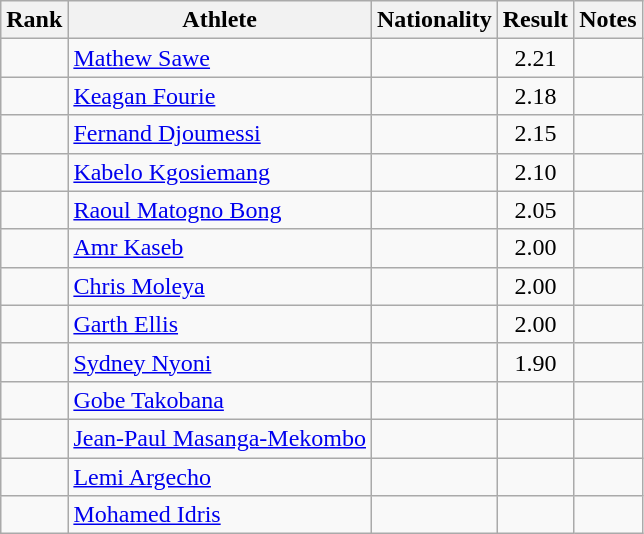<table class="wikitable sortable" style="text-align:center">
<tr>
<th>Rank</th>
<th>Athlete</th>
<th>Nationality</th>
<th>Result</th>
<th>Notes</th>
</tr>
<tr>
<td></td>
<td align="left"><a href='#'>Mathew Sawe</a></td>
<td align=left></td>
<td>2.21</td>
<td></td>
</tr>
<tr>
<td></td>
<td align="left"><a href='#'>Keagan Fourie</a></td>
<td align=left></td>
<td>2.18</td>
<td></td>
</tr>
<tr>
<td></td>
<td align="left"><a href='#'>Fernand Djoumessi</a></td>
<td align=left></td>
<td>2.15</td>
<td></td>
</tr>
<tr>
<td></td>
<td align="left"><a href='#'>Kabelo Kgosiemang</a></td>
<td align=left></td>
<td>2.10</td>
<td></td>
</tr>
<tr>
<td></td>
<td align="left"><a href='#'>Raoul Matogno Bong</a></td>
<td align=left></td>
<td>2.05</td>
<td></td>
</tr>
<tr>
<td></td>
<td align="left"><a href='#'>Amr Kaseb</a></td>
<td align=left></td>
<td>2.00</td>
<td></td>
</tr>
<tr>
<td></td>
<td align="left"><a href='#'>Chris Moleya</a></td>
<td align=left></td>
<td>2.00</td>
<td></td>
</tr>
<tr>
<td></td>
<td align="left"><a href='#'>Garth Ellis</a></td>
<td align=left></td>
<td>2.00</td>
<td></td>
</tr>
<tr>
<td></td>
<td align="left"><a href='#'>Sydney Nyoni</a></td>
<td align=left></td>
<td>1.90</td>
<td></td>
</tr>
<tr>
<td></td>
<td align="left"><a href='#'>Gobe Takobana</a></td>
<td align=left></td>
<td></td>
<td></td>
</tr>
<tr>
<td></td>
<td align="left"><a href='#'>Jean-Paul Masanga-Mekombo</a></td>
<td align=left></td>
<td></td>
<td></td>
</tr>
<tr>
<td></td>
<td align="left"><a href='#'>Lemi Argecho</a></td>
<td align=left></td>
<td></td>
<td></td>
</tr>
<tr>
<td></td>
<td align="left"><a href='#'>Mohamed Idris</a></td>
<td align=left></td>
<td></td>
<td></td>
</tr>
</table>
